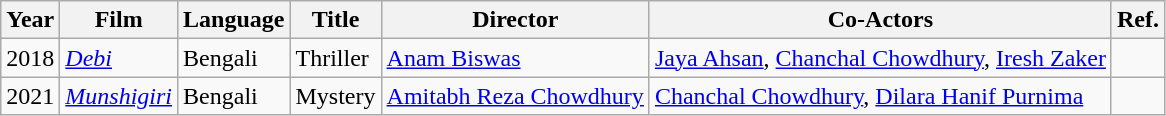<table class="wikitable">
<tr>
<th>Year</th>
<th>Film</th>
<th>Language</th>
<th>Title</th>
<th>Director</th>
<th>Co-Actors</th>
<th>Ref.</th>
</tr>
<tr>
<td>2018</td>
<td><em><a href='#'>Debi</a></em></td>
<td>Bengali</td>
<td>Thriller</td>
<td><a href='#'>Anam Biswas</a></td>
<td><a href='#'>Jaya Ahsan</a>, <a href='#'>Chanchal Chowdhury</a>, <a href='#'>Iresh Zaker</a></td>
<td></td>
</tr>
<tr>
<td>2021</td>
<td><em><a href='#'>Munshigiri</a></em></td>
<td>Bengali</td>
<td>Mystery</td>
<td><a href='#'>Amitabh Reza Chowdhury</a></td>
<td><a href='#'>Chanchal Chowdhury</a>, <a href='#'>Dilara Hanif Purnima</a></td>
<td></td>
</tr>
</table>
